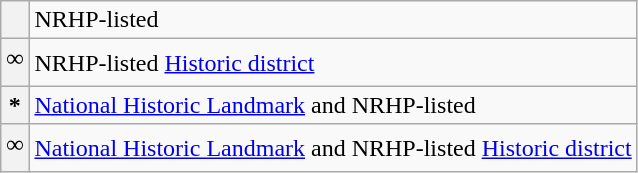<table class="wikitable">
<tr ->
<th><strong> </strong></th>
<td>NRHP-listed</td>
</tr>
<tr ->
<th><strong><sup><big>∞</big></sup></strong></th>
<td>NRHP-listed <a href='#'>Historic district</a></td>
</tr>
<tr ->
<th><strong>*</strong></th>
<td><a href='#'>National Historic Landmark</a> and NRHP-listed</td>
</tr>
<tr ->
<th><strong><sup><big>∞</big></sup></strong></th>
<td><a href='#'>National Historic Landmark</a> and NRHP-listed <a href='#'>Historic district</a></td>
</tr>
</table>
